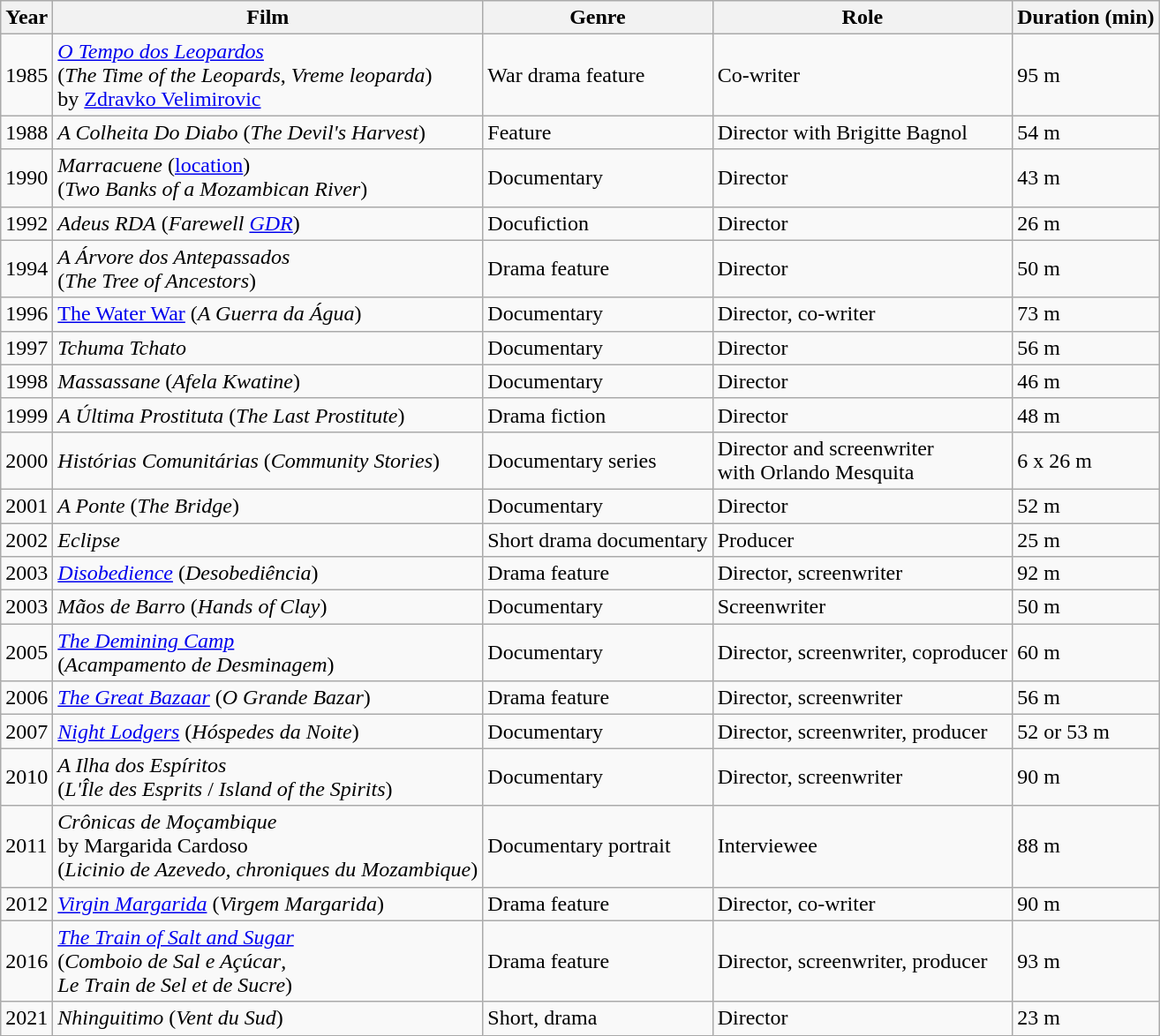<table class="wikitable">
<tr>
<th>Year</th>
<th>Film</th>
<th>Genre</th>
<th>Role</th>
<th>Duration (min)</th>
</tr>
<tr>
<td>1985</td>
<td><em><a href='#'>O Tempo dos Leopardos</a></em><br>(<em>The Time of the Leopards</em>, <em>Vreme leoparda</em>)<br>by <a href='#'>Zdravko Velimirovic</a></td>
<td>War drama feature</td>
<td>Co-writer</td>
<td>95 m</td>
</tr>
<tr>
<td>1988</td>
<td><em>A Colheita Do Diabo</em> (<em>The Devil's Harvest</em>)</td>
<td>Feature</td>
<td>Director with Brigitte Bagnol</td>
<td>54 m</td>
</tr>
<tr>
<td>1990</td>
<td><em>Marracuene</em> (<a href='#'>location</a>)<br>(<em>Two Banks of a Mozambican River</em>)</td>
<td>Documentary</td>
<td>Director</td>
<td>43 m</td>
</tr>
<tr>
<td>1992</td>
<td><em>Adeus RDA</em> (<em>Farewell <a href='#'>GDR</a></em>)</td>
<td>Docufiction</td>
<td>Director</td>
<td>26 m</td>
</tr>
<tr>
<td>1994</td>
<td><em>A Árvore dos Antepassados</em><br>(<em>The Tree of Ancestors</em>)</td>
<td>Drama feature</td>
<td>Director</td>
<td>50 m</td>
</tr>
<tr>
<td>1996</td>
<td><a href='#'>The Water War</a> (<em>A Guerra da Água</em>)</td>
<td>Documentary</td>
<td>Director, co-writer</td>
<td>73 m</td>
</tr>
<tr>
<td>1997</td>
<td><em>Tchuma Tchato</em></td>
<td>Documentary</td>
<td>Director</td>
<td>56 m</td>
</tr>
<tr>
<td>1998</td>
<td><em>Massassane</em> (<em>Afela Kwatine</em>)</td>
<td>Documentary</td>
<td>Director</td>
<td>46 m</td>
</tr>
<tr>
<td>1999</td>
<td><em>A Última Prostituta</em> (<em>The Last Prostitute</em>)</td>
<td>Drama fiction</td>
<td>Director</td>
<td>48 m</td>
</tr>
<tr>
<td>2000</td>
<td><em>Histórias Comunitárias</em> (<em>Community Stories</em>)</td>
<td>Documentary series</td>
<td>Director and screenwriter<br>with Orlando Mesquita</td>
<td>6 x 26 m</td>
</tr>
<tr>
<td>2001</td>
<td><em>A Ponte</em> (<em>The Bridge</em>)</td>
<td>Documentary</td>
<td>Director</td>
<td>52 m</td>
</tr>
<tr>
<td>2002</td>
<td><em>Eclipse</em></td>
<td>Short drama documentary</td>
<td>Producer</td>
<td>25 m</td>
</tr>
<tr>
<td>2003</td>
<td><em><a href='#'>Disobedience</a></em> (<em>Desobediência</em>)</td>
<td>Drama feature</td>
<td>Director, screenwriter</td>
<td>92 m</td>
</tr>
<tr>
<td>2003</td>
<td><em>Mãos de Barro</em> (<em>Hands of Clay</em>)</td>
<td>Documentary</td>
<td>Screenwriter</td>
<td>50 m</td>
</tr>
<tr>
<td>2005</td>
<td><em><a href='#'>The Demining Camp</a></em><br>(<em>Acampamento de Desminagem</em>)</td>
<td>Documentary</td>
<td>Director, screenwriter, coproducer</td>
<td>60 m</td>
</tr>
<tr>
<td>2006</td>
<td><em><a href='#'>The Great Bazaar</a></em> (<em>O Grande Bazar</em>)</td>
<td>Drama feature</td>
<td>Director, screenwriter</td>
<td>56 m</td>
</tr>
<tr>
<td>2007</td>
<td><em><a href='#'>Night Lodgers</a></em> (<em>Hóspedes da Noite</em>)</td>
<td>Documentary</td>
<td>Director, screenwriter, producer</td>
<td>52 or 53 m</td>
</tr>
<tr>
<td>2010</td>
<td><em>A Ilha dos Espíritos</em><br>(<em>L'Île des Esprits</em> / <em>Island of the Spirits</em>)</td>
<td>Documentary</td>
<td>Director, screenwriter</td>
<td>90 m</td>
</tr>
<tr>
<td>2011</td>
<td><em>Crônicas de Moçambique</em><br>by Margarida Cardoso<br>(<em>Licinio de Azevedo, chroniques du Mozambique</em>)</td>
<td>Documentary portrait</td>
<td>Interviewee</td>
<td>88 m</td>
</tr>
<tr>
<td>2012</td>
<td><em><a href='#'>Virgin Margarida</a></em> (<em>Virgem Margarida</em>)</td>
<td>Drama feature</td>
<td>Director, co-writer</td>
<td>90 m</td>
</tr>
<tr>
<td>2016</td>
<td><em><a href='#'>The Train of Salt and Sugar</a></em><br>(<em>Comboio de Sal e Açúcar</em>,<br><em>Le Train de Sel et de Sucre</em>)</td>
<td>Drama feature</td>
<td>Director, screenwriter, producer</td>
<td>93 m</td>
</tr>
<tr>
<td>2021</td>
<td><em>Nhinguitimo</em> (<em>Vent du Sud</em>)</td>
<td>Short, drama</td>
<td>Director</td>
<td>23 m</td>
</tr>
</table>
